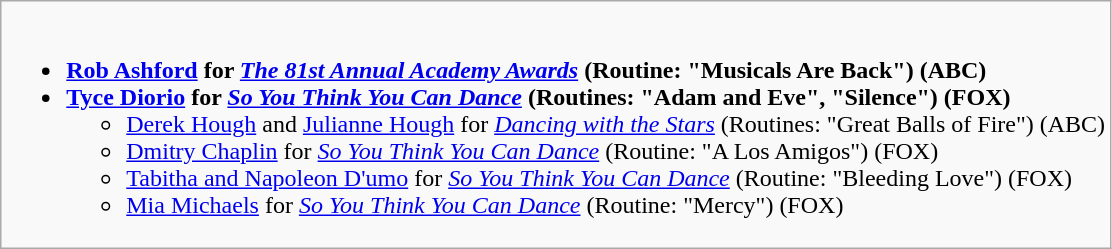<table class="wikitable">
<tr>
<td style="vertical-align:top;"><br><ul><li><strong><a href='#'>Rob Ashford</a> for <em><a href='#'>The 81st Annual Academy Awards</a></em> (Routine: "Musicals Are Back")	(ABC)</strong></li><li><strong><a href='#'>Tyce Diorio</a> for <em><a href='#'>So You Think You Can Dance</a></em> (Routines: "Adam and Eve", "Silence") (FOX)</strong><ul><li><a href='#'>Derek Hough</a> and <a href='#'>Julianne Hough</a> for <em><a href='#'>Dancing with the Stars</a></em> (Routines: "Great Balls of Fire") (ABC)</li><li><a href='#'>Dmitry Chaplin</a> for <em><a href='#'>So You Think You Can Dance</a></em> (Routine: "A Los Amigos")	(FOX)</li><li><a href='#'>Tabitha and Napoleon D'umo</a> for <em><a href='#'>So You Think You Can Dance</a></em> (Routine: "Bleeding Love") (FOX)</li><li><a href='#'>Mia Michaels</a> for <em><a href='#'>So You Think You Can Dance</a></em> (Routine: "Mercy") (FOX)</li></ul></li></ul></td>
</tr>
</table>
